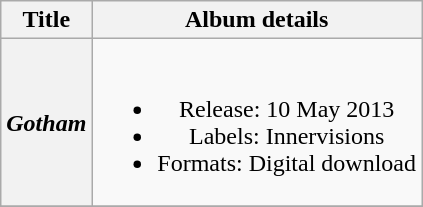<table class="wikitable plainrowheaders" style="text-align:center;">
<tr>
<th scope="col">Title</th>
<th scope="col">Album details</th>
</tr>
<tr>
<th scope="row"><em>Gotham</em></th>
<td><br><ul><li>Release: 10 May 2013</li><li>Labels: Innervisions</li><li>Formats: Digital download</li></ul></td>
</tr>
<tr>
</tr>
</table>
